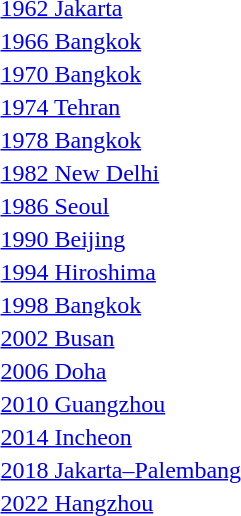<table>
<tr>
<td><a href='#'>1962 Jakarta</a></td>
<td></td>
<td></td>
<td></td>
</tr>
<tr>
<td rowspan=2><a href='#'>1966 Bangkok</a></td>
<td rowspan=2></td>
<td rowspan=2></td>
<td></td>
</tr>
<tr>
<td></td>
</tr>
<tr>
<td rowspan=2><a href='#'>1970 Bangkok</a></td>
<td rowspan=2></td>
<td rowspan=2></td>
<td></td>
</tr>
<tr>
<td></td>
</tr>
<tr>
<td><a href='#'>1974 Tehran</a></td>
<td></td>
<td></td>
<td></td>
</tr>
<tr>
<td rowspan=2><a href='#'>1978 Bangkok</a></td>
<td rowspan=2></td>
<td rowspan=2></td>
<td></td>
</tr>
<tr>
<td></td>
</tr>
<tr>
<td rowspan=2><a href='#'>1982 New Delhi</a></td>
<td rowspan=2></td>
<td rowspan=2></td>
<td></td>
</tr>
<tr>
<td></td>
</tr>
<tr>
<td rowspan=2><a href='#'>1986 Seoul</a></td>
<td rowspan=2></td>
<td rowspan=2></td>
<td></td>
</tr>
<tr>
<td></td>
</tr>
<tr>
<td rowspan=2><a href='#'>1990 Beijing</a></td>
<td rowspan=2></td>
<td rowspan=2></td>
<td></td>
</tr>
<tr>
<td></td>
</tr>
<tr>
<td rowspan=2><a href='#'>1994 Hiroshima</a></td>
<td rowspan=2></td>
<td rowspan=2></td>
<td></td>
</tr>
<tr>
<td></td>
</tr>
<tr>
<td rowspan=2><a href='#'>1998 Bangkok</a></td>
<td rowspan=2></td>
<td rowspan=2></td>
<td></td>
</tr>
<tr>
<td></td>
</tr>
<tr>
<td rowspan=2><a href='#'>2002 Busan</a></td>
<td rowspan=2></td>
<td rowspan=2></td>
<td></td>
</tr>
<tr>
<td></td>
</tr>
<tr>
<td rowspan=2><a href='#'>2006 Doha</a></td>
<td rowspan=2></td>
<td rowspan=2></td>
<td></td>
</tr>
<tr>
<td></td>
</tr>
<tr>
<td rowspan=2><a href='#'>2010 Guangzhou</a></td>
<td rowspan=2></td>
<td rowspan=2></td>
<td></td>
</tr>
<tr>
<td></td>
</tr>
<tr>
<td rowspan=2><a href='#'>2014 Incheon</a></td>
<td rowspan=2></td>
<td rowspan=2></td>
<td></td>
</tr>
<tr>
<td></td>
</tr>
<tr>
<td rowspan=2><a href='#'>2018 Jakarta–Palembang</a></td>
<td rowspan=2></td>
<td rowspan=2></td>
<td></td>
</tr>
<tr>
<td></td>
</tr>
<tr>
<td rowspan=2><a href='#'>2022 Hangzhou</a></td>
<td rowspan=2></td>
<td rowspan=2></td>
<td></td>
</tr>
<tr>
<td></td>
</tr>
</table>
